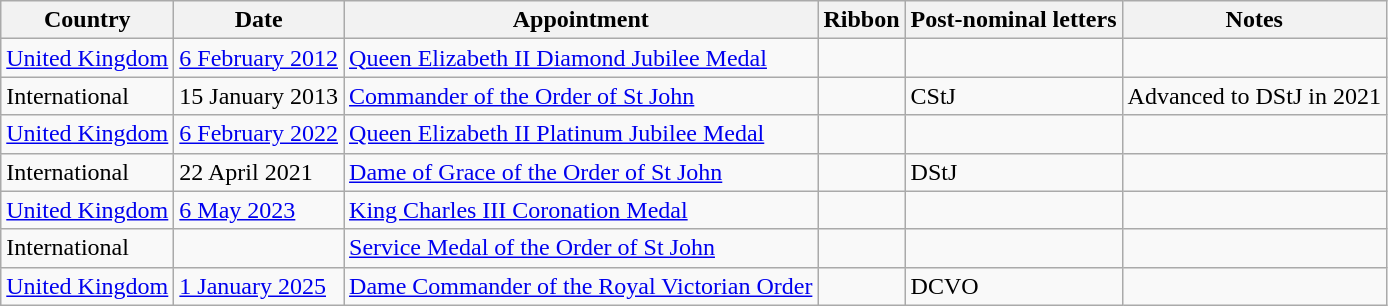<table class="wikitable sortable">
<tr>
<th>Country</th>
<th>Date</th>
<th>Appointment</th>
<th>Ribbon</th>
<th>Post-nominal letters</th>
<th>Notes</th>
</tr>
<tr>
<td><a href='#'>United Kingdom</a></td>
<td><a href='#'>6 February 2012</a></td>
<td><a href='#'>Queen Elizabeth II Diamond Jubilee Medal</a></td>
<td></td>
<td></td>
<td></td>
</tr>
<tr>
<td>International</td>
<td>15 January 2013</td>
<td><a href='#'>Commander of the Order of St John</a></td>
<td></td>
<td>CStJ</td>
<td> Advanced to DStJ in 2021</td>
</tr>
<tr>
<td><a href='#'>United Kingdom</a></td>
<td><a href='#'>6 February 2022</a></td>
<td><a href='#'>Queen Elizabeth II Platinum Jubilee Medal</a></td>
<td></td>
<td></td>
<td></td>
</tr>
<tr>
<td>International</td>
<td>22 April 2021</td>
<td><a href='#'>Dame of Grace of the Order of St John</a></td>
<td></td>
<td>DStJ</td>
<td></td>
</tr>
<tr>
<td><a href='#'>United Kingdom</a></td>
<td><a href='#'>6 May 2023</a></td>
<td><a href='#'>King Charles III Coronation Medal</a></td>
<td></td>
<td></td>
<td></td>
</tr>
<tr>
<td>International</td>
<td></td>
<td><a href='#'>Service Medal of the Order of St John</a></td>
<td></td>
<td></td>
<td></td>
</tr>
<tr>
<td><a href='#'>United Kingdom</a></td>
<td><a href='#'>1 January 2025</a></td>
<td><a href='#'>Dame Commander of the Royal Victorian Order</a></td>
<td></td>
<td>DCVO</td>
<td></td>
</tr>
</table>
